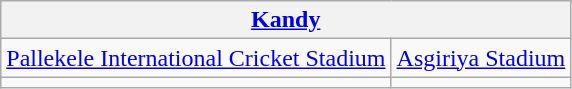<table class="wikitable">
<tr>
<th colspan="2"><a href='#'>Kandy</a></th>
</tr>
<tr>
<td style="text-align: center;"><a href='#'>Pallekele International Cricket Stadium</a></td>
<td style="text-align: center;"><a href='#'>Asgiriya Stadium</a></td>
</tr>
<tr>
<td></td>
<td></td>
</tr>
</table>
